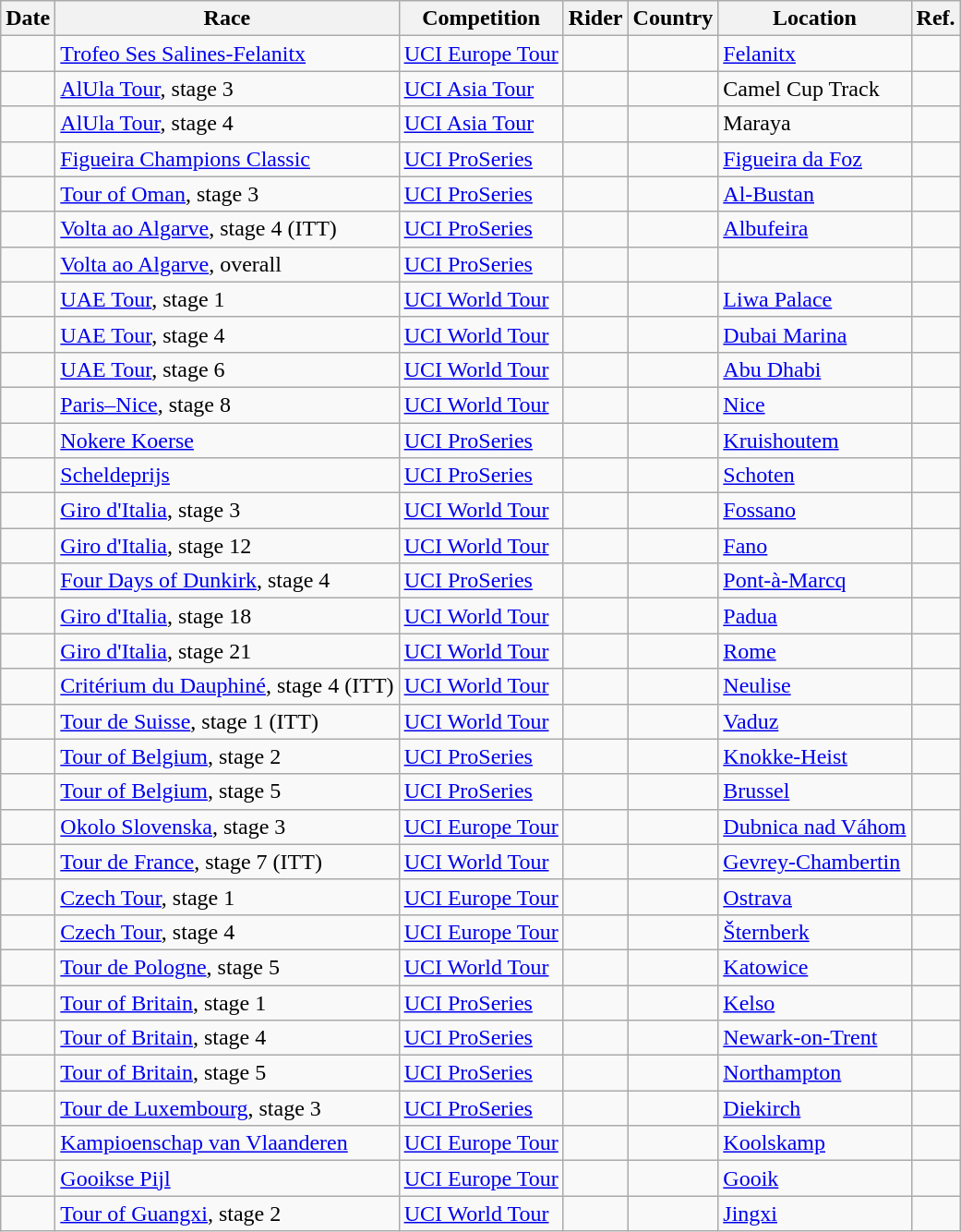<table class="wikitable sortable">
<tr>
<th>Date</th>
<th>Race</th>
<th>Competition</th>
<th>Rider</th>
<th>Country</th>
<th>Location</th>
<th class="unsortable">Ref.</th>
</tr>
<tr>
<td></td>
<td><a href='#'>Trofeo Ses Salines-Felanitx</a></td>
<td><a href='#'>UCI Europe Tour</a></td>
<td></td>
<td></td>
<td><a href='#'>Felanitx</a></td>
<td align="center"></td>
</tr>
<tr>
<td></td>
<td><a href='#'>AlUla Tour</a>, stage 3</td>
<td><a href='#'>UCI Asia Tour</a></td>
<td></td>
<td></td>
<td>Camel Cup Track</td>
<td align="center"></td>
</tr>
<tr>
<td></td>
<td><a href='#'>AlUla Tour</a>, stage 4</td>
<td><a href='#'>UCI Asia Tour</a></td>
<td></td>
<td></td>
<td>Maraya</td>
<td align="center"></td>
</tr>
<tr>
<td></td>
<td><a href='#'>Figueira Champions Classic</a></td>
<td><a href='#'>UCI ProSeries</a></td>
<td></td>
<td></td>
<td><a href='#'>Figueira da Foz</a></td>
<td align="center"></td>
</tr>
<tr>
<td></td>
<td><a href='#'>Tour of Oman</a>, stage 3</td>
<td><a href='#'>UCI ProSeries</a></td>
<td></td>
<td></td>
<td><a href='#'>Al-Bustan</a></td>
<td align="center"></td>
</tr>
<tr>
<td></td>
<td><a href='#'>Volta ao Algarve</a>, stage 4 (ITT)</td>
<td><a href='#'>UCI ProSeries</a></td>
<td></td>
<td></td>
<td><a href='#'>Albufeira</a></td>
<td align="center"></td>
</tr>
<tr>
<td></td>
<td><a href='#'>Volta ao Algarve</a>, overall</td>
<td><a href='#'>UCI ProSeries</a></td>
<td></td>
<td></td>
<td></td>
<td align="center"></td>
</tr>
<tr>
<td></td>
<td><a href='#'>UAE Tour</a>, stage 1</td>
<td><a href='#'>UCI World Tour</a></td>
<td></td>
<td></td>
<td><a href='#'>Liwa Palace</a></td>
<td align="center"></td>
</tr>
<tr>
<td></td>
<td><a href='#'>UAE Tour</a>, stage 4</td>
<td><a href='#'>UCI World Tour</a></td>
<td></td>
<td></td>
<td><a href='#'>Dubai Marina</a></td>
<td align="center"></td>
</tr>
<tr>
<td></td>
<td><a href='#'>UAE Tour</a>, stage 6</td>
<td><a href='#'>UCI World Tour</a></td>
<td></td>
<td></td>
<td><a href='#'>Abu Dhabi</a></td>
<td align="center"></td>
</tr>
<tr>
<td></td>
<td><a href='#'>Paris–Nice</a>, stage 8</td>
<td><a href='#'>UCI World Tour</a></td>
<td></td>
<td></td>
<td><a href='#'>Nice</a></td>
<td align="center"></td>
</tr>
<tr>
<td></td>
<td><a href='#'>Nokere Koerse</a></td>
<td><a href='#'>UCI ProSeries</a></td>
<td></td>
<td></td>
<td><a href='#'>Kruishoutem</a></td>
<td align="center"></td>
</tr>
<tr>
<td></td>
<td><a href='#'>Scheldeprijs</a></td>
<td><a href='#'>UCI ProSeries</a></td>
<td></td>
<td></td>
<td><a href='#'>Schoten</a></td>
<td align="center"></td>
</tr>
<tr>
<td></td>
<td><a href='#'>Giro d'Italia</a>, stage 3</td>
<td><a href='#'>UCI World Tour</a></td>
<td></td>
<td></td>
<td><a href='#'>Fossano</a></td>
<td align="center"></td>
</tr>
<tr>
<td></td>
<td><a href='#'>Giro d'Italia</a>, stage 12</td>
<td><a href='#'>UCI World Tour</a></td>
<td></td>
<td></td>
<td><a href='#'>Fano</a></td>
<td align="center"></td>
</tr>
<tr>
<td></td>
<td><a href='#'>Four Days of Dunkirk</a>, stage 4</td>
<td><a href='#'>UCI ProSeries</a></td>
<td></td>
<td></td>
<td><a href='#'>Pont-à-Marcq</a></td>
<td align="center"></td>
</tr>
<tr>
<td></td>
<td><a href='#'>Giro d'Italia</a>, stage 18</td>
<td><a href='#'>UCI World Tour</a></td>
<td></td>
<td></td>
<td><a href='#'>Padua</a></td>
<td align="center"></td>
</tr>
<tr>
<td></td>
<td><a href='#'>Giro d'Italia</a>, stage 21</td>
<td><a href='#'>UCI World Tour</a></td>
<td></td>
<td></td>
<td><a href='#'>Rome</a></td>
<td align="center"></td>
</tr>
<tr>
<td></td>
<td><a href='#'>Critérium du Dauphiné</a>, stage 4 (ITT)</td>
<td><a href='#'>UCI World Tour</a></td>
<td></td>
<td></td>
<td><a href='#'>Neulise</a></td>
<td align="center"></td>
</tr>
<tr>
<td></td>
<td><a href='#'>Tour de Suisse</a>, stage 1 (ITT)</td>
<td><a href='#'>UCI World Tour</a></td>
<td></td>
<td></td>
<td><a href='#'>Vaduz</a></td>
<td align="center"></td>
</tr>
<tr>
<td></td>
<td><a href='#'>Tour of Belgium</a>, stage 2</td>
<td><a href='#'>UCI ProSeries</a></td>
<td></td>
<td></td>
<td><a href='#'>Knokke-Heist</a></td>
<td align="center"></td>
</tr>
<tr>
<td></td>
<td><a href='#'>Tour of Belgium</a>, stage 5</td>
<td><a href='#'>UCI ProSeries</a></td>
<td></td>
<td></td>
<td><a href='#'>Brussel</a></td>
<td align="center"></td>
</tr>
<tr>
<td></td>
<td><a href='#'>Okolo Slovenska</a>, stage 3</td>
<td><a href='#'>UCI Europe Tour</a></td>
<td></td>
<td></td>
<td><a href='#'>Dubnica nad Váhom</a></td>
<td align="center"></td>
</tr>
<tr>
<td></td>
<td><a href='#'>Tour de France</a>, stage 7 (ITT)</td>
<td><a href='#'>UCI World Tour</a></td>
<td></td>
<td></td>
<td><a href='#'>Gevrey-Chambertin</a></td>
<td align="center"></td>
</tr>
<tr>
<td></td>
<td><a href='#'>Czech Tour</a>, stage 1</td>
<td><a href='#'>UCI Europe Tour</a></td>
<td></td>
<td></td>
<td><a href='#'>Ostrava</a></td>
<td align="center"></td>
</tr>
<tr>
<td></td>
<td><a href='#'>Czech Tour</a>, stage 4</td>
<td><a href='#'>UCI Europe Tour</a></td>
<td></td>
<td></td>
<td><a href='#'>Šternberk</a></td>
<td align="center"></td>
</tr>
<tr>
<td></td>
<td><a href='#'>Tour de Pologne</a>, stage 5</td>
<td><a href='#'>UCI World Tour</a></td>
<td></td>
<td></td>
<td><a href='#'>Katowice</a></td>
<td align="center"></td>
</tr>
<tr>
<td></td>
<td><a href='#'>Tour of Britain</a>, stage 1</td>
<td><a href='#'>UCI ProSeries</a></td>
<td></td>
<td></td>
<td><a href='#'>Kelso</a></td>
<td align="center"></td>
</tr>
<tr>
<td></td>
<td><a href='#'>Tour of Britain</a>, stage 4</td>
<td><a href='#'>UCI ProSeries</a></td>
<td></td>
<td></td>
<td><a href='#'>Newark-on-Trent</a></td>
<td align="center"></td>
</tr>
<tr>
<td></td>
<td><a href='#'>Tour of Britain</a>, stage 5</td>
<td><a href='#'>UCI ProSeries</a></td>
<td></td>
<td></td>
<td><a href='#'>Northampton</a></td>
<td align="center"></td>
</tr>
<tr>
<td></td>
<td><a href='#'>Tour de Luxembourg</a>, stage 3</td>
<td><a href='#'>UCI ProSeries</a></td>
<td></td>
<td></td>
<td><a href='#'>Diekirch</a></td>
<td align="center"></td>
</tr>
<tr>
<td></td>
<td><a href='#'>Kampioenschap van Vlaanderen</a></td>
<td><a href='#'>UCI Europe Tour</a></td>
<td></td>
<td></td>
<td><a href='#'>Koolskamp</a></td>
<td align="center"></td>
</tr>
<tr>
<td></td>
<td><a href='#'>Gooikse Pijl</a></td>
<td><a href='#'>UCI Europe Tour</a></td>
<td></td>
<td></td>
<td><a href='#'>Gooik</a></td>
<td align="center"></td>
</tr>
<tr>
<td></td>
<td><a href='#'>Tour of Guangxi</a>, stage 2</td>
<td><a href='#'>UCI World Tour</a></td>
<td></td>
<td></td>
<td><a href='#'>Jingxi</a></td>
<td align="center"></td>
</tr>
</table>
